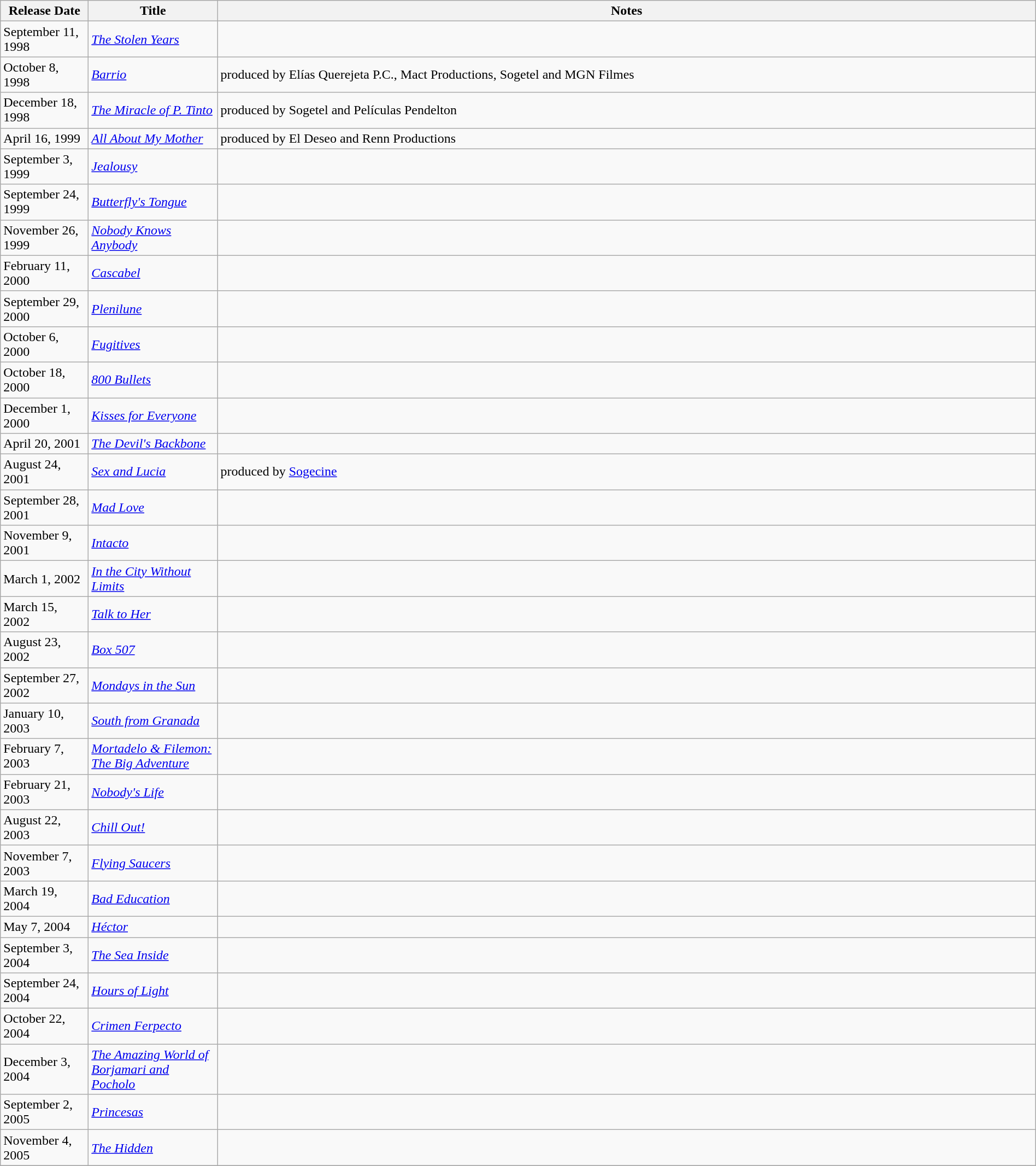<table class="wikitable sortable" style="width:100%;">
<tr>
<th scope="col" style=width:100px;">Release Date</th>
<th scope="col" style=width:150px;">Title</th>
<th>Notes</th>
</tr>
<tr>
<td style="text-align:left;">September 11, 1998</td>
<td><em><a href='#'>The Stolen Years</a></em></td>
<td></td>
</tr>
<tr>
<td style="text-align:left;">October 8, 1998</td>
<td><em><a href='#'>Barrio</a></em></td>
<td>produced by Elías Querejeta P.C., Mact Productions, Sogetel and MGN Filmes</td>
</tr>
<tr>
<td style="text-align:left;">December 18, 1998</td>
<td><em><a href='#'>The Miracle of P. Tinto</a></em></td>
<td>produced by Sogetel and Películas Pendelton</td>
</tr>
<tr>
<td style="text-align:left;">April 16, 1999</td>
<td><em><a href='#'>All About My Mother</a></em></td>
<td>produced by El Deseo and Renn Productions</td>
</tr>
<tr>
<td style="text-align:left;">September 3, 1999</td>
<td><em><a href='#'>Jealousy</a></em></td>
<td></td>
</tr>
<tr>
<td style="text-align:left;">September 24, 1999</td>
<td><em><a href='#'>Butterfly's Tongue</a></em></td>
<td></td>
</tr>
<tr>
<td style="text-align:left;">November 26, 1999</td>
<td><em><a href='#'>Nobody Knows Anybody</a></em></td>
<td></td>
</tr>
<tr>
<td style="text-align:left;">February 11, 2000</td>
<td><em><a href='#'>Cascabel</a></em></td>
<td></td>
</tr>
<tr>
<td style="text-align:left;">September 29, 2000</td>
<td><em><a href='#'>Plenilune</a></em></td>
<td></td>
</tr>
<tr>
<td style="text-align:left;">October 6, 2000</td>
<td><em><a href='#'>Fugitives</a></em></td>
<td></td>
</tr>
<tr>
<td style="text-align:left;">October 18, 2000</td>
<td><em><a href='#'>800 Bullets</a></em></td>
<td></td>
</tr>
<tr>
<td style="text-align:left;">December 1, 2000</td>
<td><em><a href='#'>Kisses for Everyone</a></em></td>
<td></td>
</tr>
<tr>
<td style="text-align:left;">April 20, 2001</td>
<td><em><a href='#'>The Devil's Backbone</a></em></td>
<td></td>
</tr>
<tr>
<td style="text-align:left;">August 24, 2001</td>
<td><em><a href='#'>Sex and Lucia</a></em></td>
<td>produced by <a href='#'>Sogecine</a></td>
</tr>
<tr>
<td style="text-align:left;">September 28, 2001</td>
<td><em><a href='#'>Mad Love</a></em></td>
<td></td>
</tr>
<tr>
<td style="text-align:left;">November 9, 2001</td>
<td><em><a href='#'>Intacto</a></em></td>
<td></td>
</tr>
<tr>
<td style="text-align:left;">March 1, 2002</td>
<td><em><a href='#'>In the City Without Limits</a></em></td>
<td></td>
</tr>
<tr>
<td style="text-align:left;">March 15, 2002</td>
<td><em><a href='#'>Talk to Her</a></em></td>
<td></td>
</tr>
<tr>
<td style="text-align:left;">August 23, 2002</td>
<td><em><a href='#'>Box 507</a></em></td>
<td></td>
</tr>
<tr>
<td style="text-align:left;">September 27, 2002</td>
<td><em><a href='#'>Mondays in the Sun</a></em></td>
<td></td>
</tr>
<tr>
<td style="text-align:left;">January 10, 2003</td>
<td><em><a href='#'>South from Granada</a></em></td>
<td></td>
</tr>
<tr>
<td style="text-align:left;">February 7, 2003</td>
<td><em><a href='#'>Mortadelo & Filemon: The Big Adventure</a></em></td>
<td></td>
</tr>
<tr>
<td style="text-align:left;">February 21, 2003</td>
<td><em><a href='#'>Nobody's Life</a></em></td>
<td></td>
</tr>
<tr>
<td style="text-align:left;">August 22, 2003</td>
<td><em><a href='#'>Chill Out!</a></em></td>
<td></td>
</tr>
<tr>
<td style="text-align:left;">November 7, 2003</td>
<td><em><a href='#'>Flying Saucers</a></em></td>
<td></td>
</tr>
<tr>
<td style="text-align:left;">March 19, 2004</td>
<td><em><a href='#'>Bad Education</a></em></td>
<td></td>
</tr>
<tr>
<td style="text-align:left;">May 7, 2004</td>
<td><em><a href='#'>Héctor</a></em></td>
<td></td>
</tr>
<tr>
<td style="text-align:left;">September 3, 2004</td>
<td><em><a href='#'>The Sea Inside</a></em></td>
<td></td>
</tr>
<tr>
<td style="text-align:left;">September 24, 2004</td>
<td><em><a href='#'>Hours of Light</a></em></td>
<td></td>
</tr>
<tr>
<td style="text-align:left;">October 22, 2004</td>
<td><em><a href='#'>Crimen Ferpecto</a></em></td>
<td></td>
</tr>
<tr>
<td style="text-align:left;">December 3, 2004</td>
<td><em><a href='#'>The Amazing World of Borjamari and Pocholo</a></em></td>
<td></td>
</tr>
<tr>
<td style="text-align:left;">September 2, 2005</td>
<td><em><a href='#'>Princesas</a></em></td>
<td></td>
</tr>
<tr>
<td style="text-align:left;">November 4, 2005</td>
<td><em><a href='#'>The Hidden</a></em></td>
<td></td>
</tr>
<tr>
</tr>
</table>
